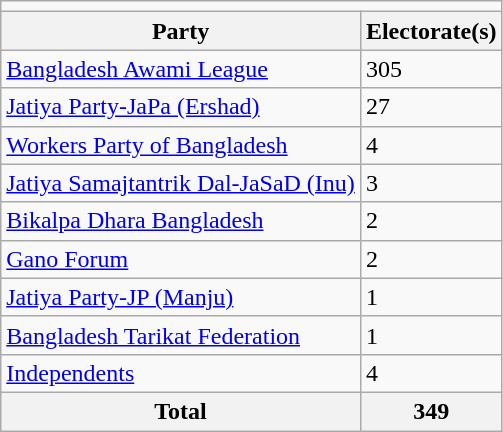<table class="wikitable">
<tr>
<td colspan="2"></td>
</tr>
<tr>
<th>Party</th>
<th>Electorate(s)</th>
</tr>
<tr>
<td><a href='#'>Bangladesh Awami League</a></td>
<td>305</td>
</tr>
<tr>
<td><a href='#'>Jatiya Party-JaPa (Ershad)</a></td>
<td>27</td>
</tr>
<tr>
<td><a href='#'>Workers Party of Bangladesh</a></td>
<td>4</td>
</tr>
<tr>
<td><a href='#'>Jatiya Samajtantrik Dal-JaSaD (Inu)</a></td>
<td>3</td>
</tr>
<tr>
<td><a href='#'>Bikalpa Dhara Bangladesh</a></td>
<td>2</td>
</tr>
<tr>
<td><a href='#'>Gano Forum</a></td>
<td>2</td>
</tr>
<tr>
<td><a href='#'>Jatiya Party-JP (Manju)</a></td>
<td>1</td>
</tr>
<tr>
<td><a href='#'>Bangladesh Tarikat Federation</a></td>
<td>1</td>
</tr>
<tr>
<td><a href='#'>Independents</a></td>
<td>4</td>
</tr>
<tr>
<th>Total</th>
<th>349</th>
</tr>
</table>
